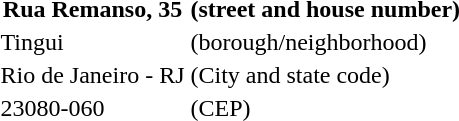<table>
<tr>
<th>Rua Remanso, 35</th>
<th>(street and house number)</th>
</tr>
<tr>
<td>Tingui</td>
<td>(borough/neighborhood)</td>
</tr>
<tr>
<td>Rio de Janeiro - RJ</td>
<td>(City and state code)</td>
</tr>
<tr>
<td>23080-060</td>
<td>(CEP)</td>
</tr>
</table>
